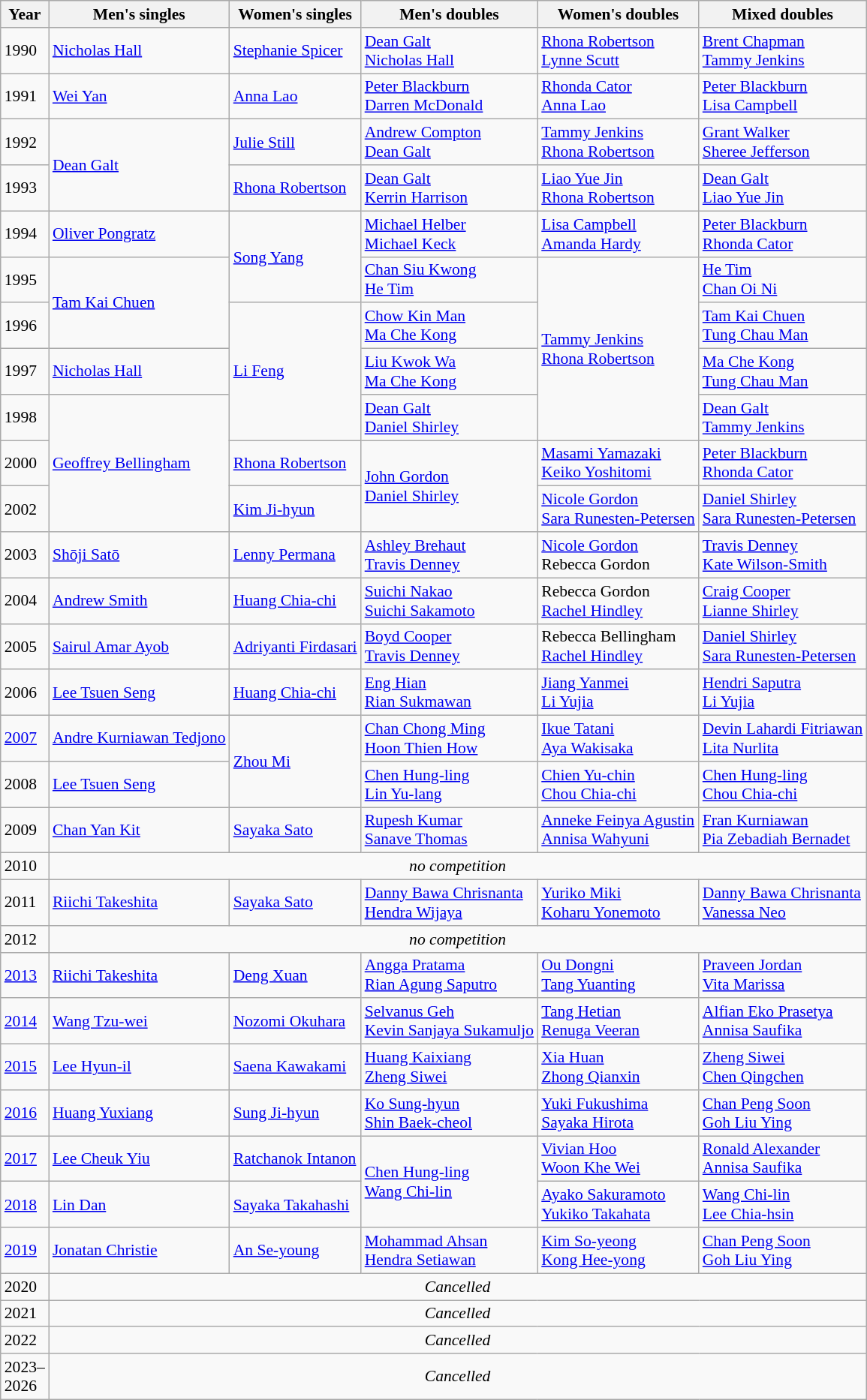<table class=wikitable style="font-size:90%;">
<tr>
<th>Year</th>
<th>Men's singles</th>
<th>Women's singles</th>
<th>Men's doubles</th>
<th>Women's doubles</th>
<th>Mixed doubles</th>
</tr>
<tr>
<td>1990</td>
<td> <a href='#'>Nicholas Hall</a></td>
<td> <a href='#'>Stephanie Spicer</a></td>
<td> <a href='#'>Dean Galt</a> <br>  <a href='#'>Nicholas Hall</a></td>
<td> <a href='#'>Rhona Robertson</a> <br>  <a href='#'>Lynne Scutt</a></td>
<td> <a href='#'>Brent Chapman</a> <br>  <a href='#'>Tammy Jenkins</a></td>
</tr>
<tr>
<td>1991</td>
<td> <a href='#'>Wei Yan</a></td>
<td> <a href='#'>Anna Lao</a></td>
<td> <a href='#'>Peter Blackburn</a> <br>  <a href='#'>Darren McDonald</a></td>
<td> <a href='#'>Rhonda Cator</a> <br>  <a href='#'>Anna Lao</a></td>
<td> <a href='#'>Peter Blackburn</a> <br>  <a href='#'>Lisa Campbell</a></td>
</tr>
<tr>
<td>1992</td>
<td rowspan=2> <a href='#'>Dean Galt</a></td>
<td> <a href='#'>Julie Still</a></td>
<td> <a href='#'>Andrew Compton</a> <br>  <a href='#'>Dean Galt</a></td>
<td> <a href='#'>Tammy Jenkins</a> <br>  <a href='#'>Rhona Robertson</a></td>
<td> <a href='#'>Grant Walker</a> <br>  <a href='#'>Sheree Jefferson</a></td>
</tr>
<tr>
<td>1993</td>
<td> <a href='#'>Rhona Robertson</a></td>
<td> <a href='#'>Dean Galt</a> <br>  <a href='#'>Kerrin Harrison</a></td>
<td> <a href='#'>Liao Yue Jin</a> <br>  <a href='#'>Rhona Robertson</a></td>
<td> <a href='#'>Dean Galt</a> <br>  <a href='#'>Liao Yue Jin</a></td>
</tr>
<tr>
<td>1994</td>
<td> <a href='#'>Oliver Pongratz</a></td>
<td rowspan=2> <a href='#'>Song Yang</a></td>
<td> <a href='#'>Michael Helber</a> <br>  <a href='#'>Michael Keck</a></td>
<td> <a href='#'>Lisa Campbell</a> <br>  <a href='#'>Amanda Hardy</a></td>
<td> <a href='#'>Peter Blackburn</a> <br>  <a href='#'>Rhonda Cator</a></td>
</tr>
<tr>
<td>1995</td>
<td rowspan=2> <a href='#'>Tam Kai Chuen</a></td>
<td> <a href='#'>Chan Siu Kwong</a> <br>  <a href='#'>He Tim</a></td>
<td rowspan=4> <a href='#'>Tammy Jenkins</a> <br>  <a href='#'>Rhona Robertson</a></td>
<td> <a href='#'>He Tim</a> <br>  <a href='#'>Chan Oi Ni</a></td>
</tr>
<tr>
<td>1996</td>
<td rowspan=3> <a href='#'>Li Feng</a></td>
<td> <a href='#'>Chow Kin Man</a> <br>  <a href='#'>Ma Che Kong</a></td>
<td> <a href='#'>Tam Kai Chuen</a> <br>  <a href='#'>Tung Chau Man</a></td>
</tr>
<tr>
<td>1997</td>
<td> <a href='#'>Nicholas Hall</a></td>
<td> <a href='#'>Liu Kwok Wa</a> <br>  <a href='#'>Ma Che Kong</a></td>
<td> <a href='#'>Ma Che Kong</a> <br>  <a href='#'>Tung Chau Man</a></td>
</tr>
<tr>
<td>1998</td>
<td rowspan=3> <a href='#'>Geoffrey Bellingham</a></td>
<td> <a href='#'>Dean Galt</a> <br>  <a href='#'>Daniel Shirley</a></td>
<td> <a href='#'>Dean Galt</a> <br>  <a href='#'>Tammy Jenkins</a></td>
</tr>
<tr>
<td>2000</td>
<td> <a href='#'>Rhona Robertson</a></td>
<td rowspan=2> <a href='#'>John Gordon</a> <br>  <a href='#'>Daniel Shirley</a></td>
<td> <a href='#'>Masami Yamazaki</a> <br>  <a href='#'>Keiko Yoshitomi</a></td>
<td> <a href='#'>Peter Blackburn</a> <br>  <a href='#'>Rhonda Cator</a></td>
</tr>
<tr>
<td>2002</td>
<td> <a href='#'>Kim Ji-hyun</a></td>
<td> <a href='#'>Nicole Gordon</a> <br>  <a href='#'>Sara Runesten-Petersen</a></td>
<td> <a href='#'>Daniel Shirley</a> <br>  <a href='#'>Sara Runesten-Petersen</a></td>
</tr>
<tr>
<td>2003</td>
<td> <a href='#'>Shōji Satō</a></td>
<td> <a href='#'>Lenny Permana</a></td>
<td> <a href='#'>Ashley Brehaut</a> <br>  <a href='#'>Travis Denney</a></td>
<td> <a href='#'>Nicole Gordon</a> <br>  Rebecca Gordon</td>
<td> <a href='#'>Travis Denney</a> <br>  <a href='#'>Kate Wilson-Smith</a></td>
</tr>
<tr>
<td>2004</td>
<td> <a href='#'>Andrew Smith</a></td>
<td> <a href='#'>Huang Chia-chi</a></td>
<td> <a href='#'>Suichi Nakao</a> <br>  <a href='#'>Suichi Sakamoto</a></td>
<td> Rebecca Gordon <br>  <a href='#'>Rachel Hindley</a></td>
<td> <a href='#'>Craig Cooper</a> <br>  <a href='#'>Lianne Shirley</a></td>
</tr>
<tr>
<td>2005</td>
<td> <a href='#'>Sairul Amar Ayob</a></td>
<td> <a href='#'>Adriyanti Firdasari</a></td>
<td> <a href='#'>Boyd Cooper</a> <br>  <a href='#'>Travis Denney</a></td>
<td> Rebecca Bellingham <br>  <a href='#'>Rachel Hindley</a></td>
<td> <a href='#'>Daniel Shirley</a> <br>  <a href='#'>Sara Runesten-Petersen</a></td>
</tr>
<tr>
<td>2006</td>
<td> <a href='#'>Lee Tsuen Seng</a></td>
<td> <a href='#'>Huang Chia-chi</a></td>
<td> <a href='#'>Eng Hian</a> <br>  <a href='#'>Rian Sukmawan</a></td>
<td> <a href='#'>Jiang Yanmei</a> <br>  <a href='#'>Li Yujia</a></td>
<td> <a href='#'>Hendri Saputra</a> <br>  <a href='#'>Li Yujia</a></td>
</tr>
<tr>
<td><a href='#'>2007</a></td>
<td> <a href='#'>Andre Kurniawan Tedjono</a></td>
<td rowspan=2> <a href='#'>Zhou Mi</a></td>
<td> <a href='#'>Chan Chong Ming</a> <br>  <a href='#'>Hoon Thien How</a></td>
<td> <a href='#'>Ikue Tatani</a> <br>  <a href='#'>Aya Wakisaka</a></td>
<td> <a href='#'>Devin Lahardi Fitriawan</a> <br>  <a href='#'>Lita Nurlita</a></td>
</tr>
<tr>
<td>2008</td>
<td> <a href='#'>Lee Tsuen Seng</a></td>
<td> <a href='#'>Chen Hung-ling</a> <br>  <a href='#'>Lin Yu-lang</a></td>
<td> <a href='#'>Chien Yu-chin</a> <br>  <a href='#'>Chou Chia-chi</a></td>
<td> <a href='#'>Chen Hung-ling</a> <br>  <a href='#'>Chou Chia-chi</a></td>
</tr>
<tr>
<td>2009</td>
<td> <a href='#'>Chan Yan Kit</a></td>
<td> <a href='#'>Sayaka Sato</a></td>
<td> <a href='#'>Rupesh Kumar</a> <br>  <a href='#'>Sanave Thomas</a></td>
<td> <a href='#'>Anneke Feinya Agustin</a> <br>  <a href='#'>Annisa Wahyuni</a></td>
<td> <a href='#'>Fran Kurniawan</a> <br>  <a href='#'>Pia Zebadiah Bernadet</a></td>
</tr>
<tr>
<td>2010</td>
<td colspan="5" align="center"><em>no competition</em></td>
</tr>
<tr>
<td>2011</td>
<td> <a href='#'>Riichi Takeshita</a></td>
<td> <a href='#'>Sayaka Sato</a></td>
<td> <a href='#'>Danny Bawa Chrisnanta</a> <br>  <a href='#'>Hendra Wijaya</a></td>
<td> <a href='#'>Yuriko Miki</a> <br>  <a href='#'>Koharu Yonemoto</a></td>
<td> <a href='#'>Danny Bawa Chrisnanta</a> <br>  <a href='#'>Vanessa Neo</a></td>
</tr>
<tr>
<td>2012</td>
<td colspan="5" align="center"><em>no competition</em></td>
</tr>
<tr>
<td><a href='#'>2013</a></td>
<td> <a href='#'>Riichi Takeshita</a></td>
<td> <a href='#'>Deng Xuan</a></td>
<td> <a href='#'>Angga Pratama</a> <br>  <a href='#'>Rian Agung Saputro</a></td>
<td> <a href='#'>Ou Dongni</a> <br>  <a href='#'>Tang Yuanting</a></td>
<td> <a href='#'>Praveen Jordan</a> <br>  <a href='#'>Vita Marissa</a></td>
</tr>
<tr>
<td><a href='#'>2014</a></td>
<td> <a href='#'>Wang Tzu-wei</a></td>
<td> <a href='#'>Nozomi Okuhara</a></td>
<td> <a href='#'>Selvanus Geh</a> <br>  <a href='#'>Kevin Sanjaya Sukamuljo</a></td>
<td> <a href='#'>Tang Hetian</a> <br>  <a href='#'>Renuga Veeran</a></td>
<td> <a href='#'>Alfian Eko Prasetya</a> <br>  <a href='#'>Annisa Saufika</a></td>
</tr>
<tr>
<td><a href='#'>2015</a></td>
<td> <a href='#'>Lee Hyun-il</a></td>
<td> <a href='#'>Saena Kawakami</a></td>
<td>  <a href='#'>Huang Kaixiang</a> <br>  <a href='#'>Zheng Siwei</a></td>
<td> <a href='#'>Xia Huan</a> <br>  <a href='#'>Zhong Qianxin</a></td>
<td> <a href='#'>Zheng Siwei</a> <br>  <a href='#'>Chen Qingchen</a></td>
</tr>
<tr>
<td><a href='#'>2016</a></td>
<td> <a href='#'>Huang Yuxiang</a></td>
<td> <a href='#'>Sung Ji-hyun</a></td>
<td> <a href='#'>Ko Sung-hyun</a> <br>  <a href='#'>Shin Baek-cheol</a></td>
<td> <a href='#'>Yuki Fukushima</a> <br>  <a href='#'>Sayaka Hirota</a></td>
<td> <a href='#'>Chan Peng Soon</a> <br>  <a href='#'>Goh Liu Ying</a></td>
</tr>
<tr>
<td><a href='#'>2017</a></td>
<td> <a href='#'>Lee Cheuk Yiu</a></td>
<td> <a href='#'>Ratchanok Intanon</a></td>
<td rowspan=2> <a href='#'>Chen Hung-ling</a> <br>  <a href='#'>Wang Chi-lin</a></td>
<td> <a href='#'>Vivian Hoo</a> <br>  <a href='#'>Woon Khe Wei</a></td>
<td> <a href='#'>Ronald Alexander</a> <br>  <a href='#'>Annisa Saufika</a></td>
</tr>
<tr>
<td><a href='#'>2018</a></td>
<td> <a href='#'>Lin Dan</a></td>
<td> <a href='#'>Sayaka Takahashi</a></td>
<td> <a href='#'>Ayako Sakuramoto</a> <br>  <a href='#'>Yukiko Takahata</a></td>
<td> <a href='#'>Wang Chi-lin</a> <br>  <a href='#'>Lee Chia-hsin</a></td>
</tr>
<tr>
<td><a href='#'>2019</a></td>
<td> <a href='#'>Jonatan Christie</a></td>
<td> <a href='#'>An Se-young</a></td>
<td> <a href='#'>Mohammad Ahsan</a> <br>  <a href='#'>Hendra Setiawan</a></td>
<td> <a href='#'>Kim So-yeong</a> <br>  <a href='#'>Kong Hee-yong</a></td>
<td> <a href='#'>Chan Peng Soon</a> <br>  <a href='#'>Goh Liu Ying</a></td>
</tr>
<tr>
<td>2020</td>
<td colspan="5" align="center"><em>Cancelled</em></td>
</tr>
<tr>
<td>2021</td>
<td colspan="5" align="center"><em>Cancelled</em></td>
</tr>
<tr>
<td>2022</td>
<td colspan="5" align="center"><em>Cancelled</em></td>
</tr>
<tr>
<td>2023–<br>2026</td>
<td colspan="5" align="center"><em>Cancelled</em></td>
</tr>
</table>
